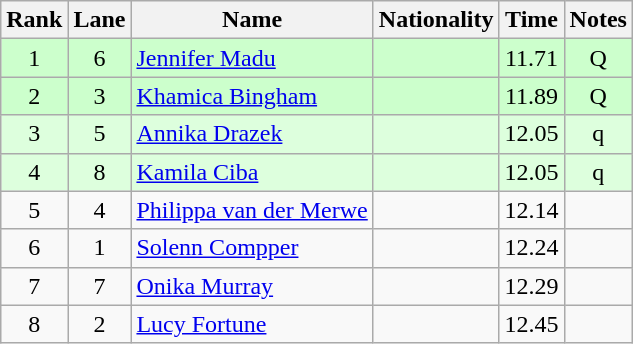<table class="wikitable sortable" style="text-align:center">
<tr>
<th>Rank</th>
<th>Lane</th>
<th>Name</th>
<th>Nationality</th>
<th>Time</th>
<th>Notes</th>
</tr>
<tr bgcolor=ccffcc>
<td align=center>1</td>
<td align=center>6</td>
<td align=left><a href='#'>Jennifer Madu</a></td>
<td align=left></td>
<td>11.71</td>
<td>Q</td>
</tr>
<tr bgcolor=ccffcc>
<td align=center>2</td>
<td align=center>3</td>
<td align=left><a href='#'>Khamica Bingham</a></td>
<td align=left></td>
<td>11.89</td>
<td>Q</td>
</tr>
<tr bgcolor=ddffdd>
<td align=center>3</td>
<td align=center>5</td>
<td align=left><a href='#'>Annika Drazek</a></td>
<td align=left></td>
<td>12.05</td>
<td>q</td>
</tr>
<tr bgcolor=ddffdd>
<td align=center>4</td>
<td align=center>8</td>
<td align=left><a href='#'>Kamila Ciba</a></td>
<td align=left></td>
<td>12.05</td>
<td>q</td>
</tr>
<tr>
<td align=center>5</td>
<td align=center>4</td>
<td align=left><a href='#'>Philippa van der Merwe</a></td>
<td align=left></td>
<td>12.14</td>
<td></td>
</tr>
<tr>
<td align=center>6</td>
<td align=center>1</td>
<td align=left><a href='#'>Solenn Compper</a></td>
<td align=left></td>
<td>12.24</td>
<td></td>
</tr>
<tr>
<td align=center>7</td>
<td align=center>7</td>
<td align=left><a href='#'>Onika Murray</a></td>
<td align=left></td>
<td>12.29</td>
<td></td>
</tr>
<tr>
<td align=center>8</td>
<td align=center>2</td>
<td align=left><a href='#'>Lucy Fortune</a></td>
<td align=left></td>
<td>12.45</td>
<td></td>
</tr>
</table>
